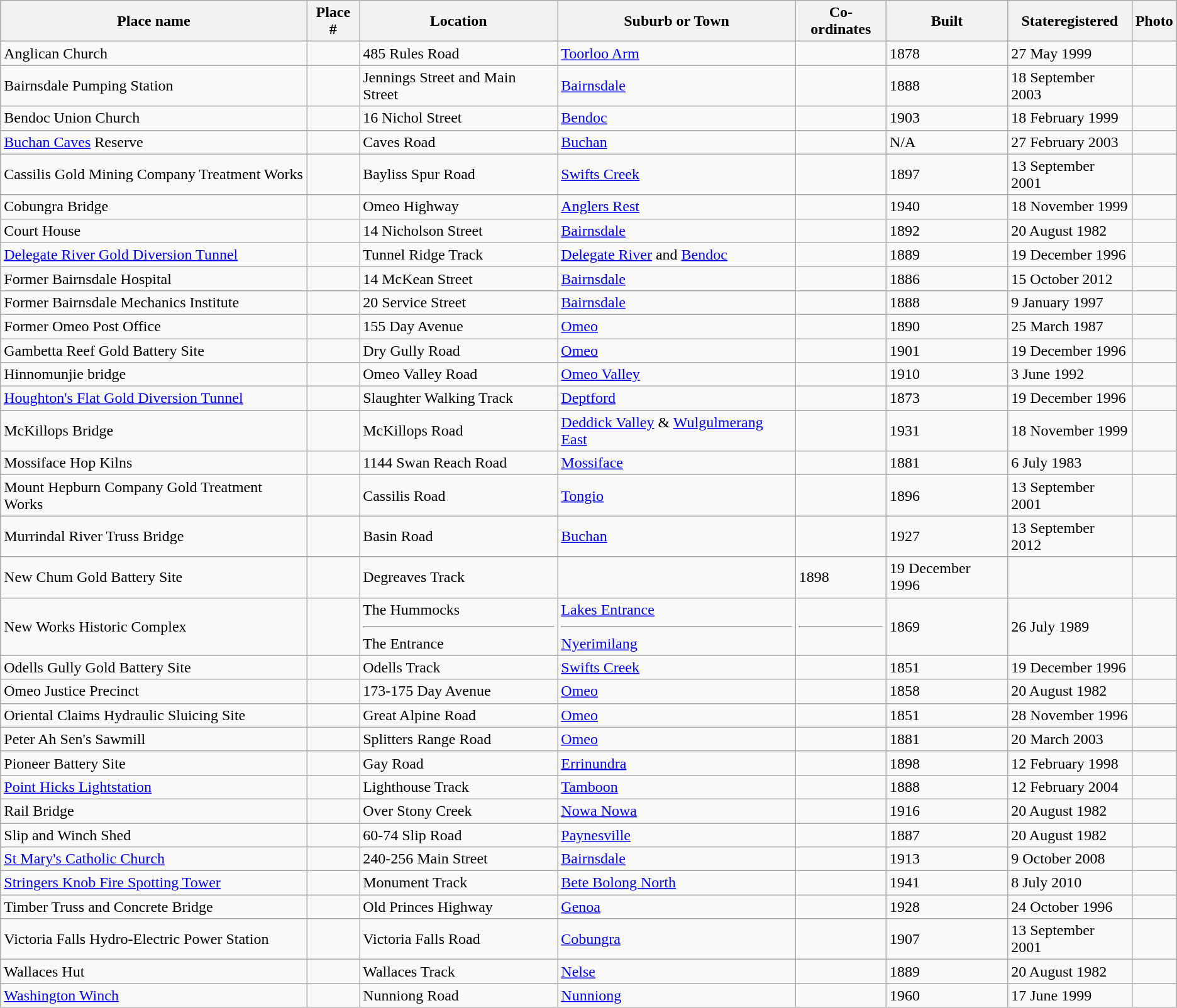<table class="wikitable sortable">
<tr>
<th>Place name</th>
<th>Place #</th>
<th>Location</th>
<th>Suburb or Town</th>
<th>Co-ordinates</th>
<th>Built</th>
<th>Stateregistered</th>
<th class="unsortable">Photo</th>
</tr>
<tr>
<td>Anglican Church</td>
<td></td>
<td>485 Rules Road</td>
<td><a href='#'>Toorloo Arm</a></td>
<td></td>
<td>1878</td>
<td>27 May 1999</td>
<td></td>
</tr>
<tr>
<td>Bairnsdale Pumping Station</td>
<td></td>
<td>Jennings Street and Main Street</td>
<td><a href='#'>Bairnsdale</a></td>
<td></td>
<td>1888</td>
<td>18 September 2003</td>
<td></td>
</tr>
<tr>
<td>Bendoc Union Church</td>
<td></td>
<td>16 Nichol Street</td>
<td><a href='#'>Bendoc</a></td>
<td></td>
<td>1903</td>
<td>18 February 1999</td>
<td></td>
</tr>
<tr>
<td><a href='#'>Buchan Caves</a> Reserve</td>
<td></td>
<td>Caves Road</td>
<td><a href='#'>Buchan</a></td>
<td></td>
<td>N/A</td>
<td>27 February 2003</td>
<td></td>
</tr>
<tr>
<td>Cassilis Gold Mining Company Treatment Works</td>
<td></td>
<td>Bayliss Spur Road</td>
<td><a href='#'>Swifts Creek</a></td>
<td></td>
<td>1897</td>
<td>13 September 2001</td>
<td></td>
</tr>
<tr>
<td>Cobungra Bridge</td>
<td></td>
<td>Omeo Highway</td>
<td><a href='#'>Anglers Rest</a></td>
<td></td>
<td>1940</td>
<td>18 November 1999</td>
<td></td>
</tr>
<tr>
<td>Court House</td>
<td></td>
<td>14 Nicholson Street</td>
<td><a href='#'>Bairnsdale</a></td>
<td></td>
<td>1892</td>
<td>20 August 1982</td>
<td></td>
</tr>
<tr>
<td><a href='#'>Delegate River Gold Diversion Tunnel</a></td>
<td></td>
<td>Tunnel Ridge Track</td>
<td><a href='#'>Delegate River</a> and <a href='#'>Bendoc</a></td>
<td></td>
<td>1889</td>
<td>19 December 1996</td>
<td></td>
</tr>
<tr>
<td>Former Bairnsdale Hospital</td>
<td></td>
<td>14 McKean Street</td>
<td><a href='#'>Bairnsdale</a></td>
<td></td>
<td>1886</td>
<td>15 October 2012</td>
<td></td>
</tr>
<tr>
<td>Former Bairnsdale Mechanics Institute</td>
<td></td>
<td>20 Service Street</td>
<td><a href='#'>Bairnsdale</a></td>
<td></td>
<td>1888</td>
<td>9 January 1997</td>
<td></td>
</tr>
<tr>
<td>Former Omeo Post Office</td>
<td></td>
<td>155 Day Avenue</td>
<td><a href='#'>Omeo</a></td>
<td></td>
<td>1890</td>
<td>25 March 1987</td>
<td></td>
</tr>
<tr>
<td>Gambetta Reef Gold Battery Site</td>
<td></td>
<td>Dry Gully Road</td>
<td><a href='#'>Omeo</a></td>
<td></td>
<td>1901</td>
<td>19 December 1996</td>
<td></td>
</tr>
<tr>
<td>Hinnomunjie bridge</td>
<td></td>
<td>Omeo Valley Road</td>
<td><a href='#'>Omeo Valley</a></td>
<td></td>
<td>1910</td>
<td>3 June 1992</td>
<td></td>
</tr>
<tr>
<td><a href='#'>Houghton's Flat Gold Diversion Tunnel</a></td>
<td></td>
<td>Slaughter Walking Track</td>
<td><a href='#'>Deptford</a></td>
<td></td>
<td>1873</td>
<td>19 December 1996</td>
<td></td>
</tr>
<tr>
<td>McKillops Bridge</td>
<td></td>
<td>McKillops Road</td>
<td><a href='#'>Deddick Valley</a> & <a href='#'>Wulgulmerang East</a></td>
<td></td>
<td>1931</td>
<td>18 November 1999</td>
<td></td>
</tr>
<tr>
<td>Mossiface Hop Kilns</td>
<td></td>
<td>1144 Swan Reach Road</td>
<td><a href='#'>Mossiface</a></td>
<td></td>
<td>1881</td>
<td>6 July 1983</td>
<td></td>
</tr>
<tr>
<td>Mount Hepburn Company Gold Treatment Works</td>
<td></td>
<td>Cassilis Road</td>
<td><a href='#'>Tongio</a></td>
<td></td>
<td>1896</td>
<td>13 September 2001</td>
<td></td>
</tr>
<tr>
<td>Murrindal River Truss Bridge</td>
<td></td>
<td>Basin Road</td>
<td><a href='#'>Buchan</a></td>
<td></td>
<td>1927</td>
<td>13 September 2012</td>
<td></td>
</tr>
<tr>
<td>New Chum Gold Battery Site</td>
<td></td>
<td>Degreaves Track</td>
<td></td>
<td>1898</td>
<td>19 December 1996</td>
<td></td>
</tr>
<tr>
<td>New Works Historic Complex</td>
<td></td>
<td>The Hummocks<hr>The Entrance</td>
<td><a href='#'>Lakes Entrance</a><hr><a href='#'>Nyerimilang</a></td>
<td><hr></td>
<td>1869</td>
<td>26 July 1989</td>
<td></td>
</tr>
<tr>
<td>Odells Gully Gold Battery Site</td>
<td></td>
<td>Odells Track</td>
<td><a href='#'>Swifts Creek</a></td>
<td></td>
<td>1851</td>
<td>19 December 1996</td>
<td></td>
</tr>
<tr>
<td>Omeo Justice Precinct</td>
<td></td>
<td>173-175 Day Avenue</td>
<td><a href='#'>Omeo</a></td>
<td></td>
<td>1858</td>
<td>20 August 1982</td>
<td></td>
</tr>
<tr>
<td>Oriental Claims Hydraulic Sluicing Site</td>
<td></td>
<td>Great Alpine Road</td>
<td><a href='#'>Omeo</a></td>
<td></td>
<td>1851</td>
<td>28 November 1996</td>
<td></td>
</tr>
<tr>
<td>Peter Ah Sen's Sawmill</td>
<td></td>
<td>Splitters Range Road</td>
<td><a href='#'>Omeo</a></td>
<td></td>
<td>1881</td>
<td>20 March 2003</td>
<td></td>
</tr>
<tr>
<td>Pioneer Battery Site</td>
<td></td>
<td>Gay Road</td>
<td><a href='#'>Errinundra</a></td>
<td></td>
<td>1898</td>
<td>12 February 1998</td>
<td></td>
</tr>
<tr>
<td><a href='#'>Point Hicks Lightstation</a></td>
<td></td>
<td>Lighthouse Track</td>
<td><a href='#'>Tamboon</a></td>
<td></td>
<td>1888</td>
<td>12 February 2004</td>
<td></td>
</tr>
<tr>
<td>Rail Bridge</td>
<td></td>
<td>Over Stony Creek</td>
<td><a href='#'>Nowa Nowa</a></td>
<td></td>
<td>1916</td>
<td>20 August 1982</td>
<td></td>
</tr>
<tr>
<td>Slip and Winch Shed</td>
<td></td>
<td>60-74 Slip Road</td>
<td><a href='#'>Paynesville</a></td>
<td></td>
<td>1887</td>
<td>20 August 1982</td>
<td></td>
</tr>
<tr>
<td><a href='#'>St Mary's Catholic Church</a></td>
<td></td>
<td>240-256 Main Street</td>
<td><a href='#'>Bairnsdale</a></td>
<td></td>
<td>1913</td>
<td>9 October 2008</td>
<td></td>
</tr>
<tr>
<td><a href='#'>Stringers Knob Fire Spotting Tower</a></td>
<td></td>
<td>Monument Track</td>
<td><a href='#'>Bete Bolong North</a></td>
<td></td>
<td>1941</td>
<td>8 July 2010</td>
<td></td>
</tr>
<tr>
<td>Timber Truss and Concrete Bridge</td>
<td></td>
<td>Old Princes Highway</td>
<td><a href='#'>Genoa</a></td>
<td></td>
<td>1928</td>
<td>24 October 1996</td>
</tr>
<tr>
<td>Victoria Falls Hydro-Electric Power Station</td>
<td></td>
<td>Victoria Falls Road</td>
<td><a href='#'>Cobungra</a></td>
<td></td>
<td>1907</td>
<td>13 September 2001</td>
<td></td>
</tr>
<tr>
<td>Wallaces Hut</td>
<td></td>
<td>Wallaces Track</td>
<td><a href='#'>Nelse</a></td>
<td></td>
<td>1889</td>
<td>20 August 1982</td>
<td></td>
</tr>
<tr>
<td><a href='#'>Washington Winch</a></td>
<td></td>
<td>Nunniong Road</td>
<td><a href='#'>Nunniong</a></td>
<td></td>
<td>1960</td>
<td>17 June 1999</td>
<td></td>
</tr>
</table>
